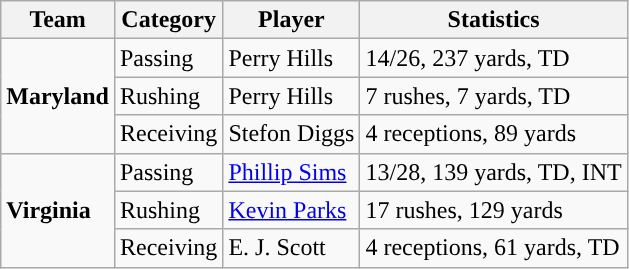<table class="wikitable" style="float: left;">
<tr>
<th>Team</th>
<th>Category</th>
<th>Player</th>
<th>Statistics</th>
</tr>
<tr>
<td rowspan=3><strong>Maryland</strong></td>
<td>Passing</td>
<td>Perry Hills</td>
<td>14/26, 237 yards, TD</td>
</tr>
<tr>
<td>Rushing</td>
<td>Perry Hills</td>
<td>7 rushes, 7 yards, TD</td>
</tr>
<tr>
<td>Receiving</td>
<td>Stefon Diggs</td>
<td>4 receptions, 89 yards</td>
</tr>
<tr>
<td rowspan=3><strong>Virginia</strong></td>
<td>Passing</td>
<td><a href='#'>Phillip Sims</a></td>
<td>13/28, 139 yards, TD, INT</td>
</tr>
<tr>
<td>Rushing</td>
<td><a href='#'>Kevin Parks</a></td>
<td>17 rushes, 129 yards</td>
</tr>
<tr>
<td>Receiving</td>
<td>E. J. Scott</td>
<td>4 receptions, 61 yards, TD</td>
</tr>
</table>
